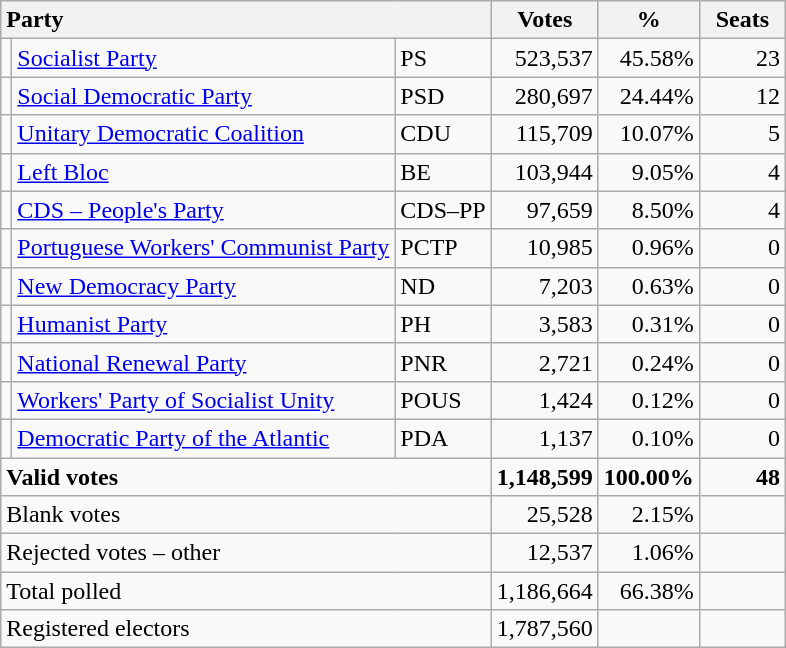<table class="wikitable" border="1" style="text-align:right;">
<tr>
<th style="text-align:left;" colspan=3>Party</th>
<th align=center width="50">Votes</th>
<th align=center width="50">%</th>
<th align=center width="50">Seats</th>
</tr>
<tr>
<td></td>
<td align=left><a href='#'>Socialist Party</a></td>
<td align=left>PS</td>
<td>523,537</td>
<td>45.58%</td>
<td>23</td>
</tr>
<tr>
<td></td>
<td align=left><a href='#'>Social Democratic Party</a></td>
<td align=left>PSD</td>
<td>280,697</td>
<td>24.44%</td>
<td>12</td>
</tr>
<tr>
<td></td>
<td align=left style="white-space: nowrap;"><a href='#'>Unitary Democratic Coalition</a></td>
<td align=left>CDU</td>
<td>115,709</td>
<td>10.07%</td>
<td>5</td>
</tr>
<tr>
<td></td>
<td align=left><a href='#'>Left Bloc</a></td>
<td align=left>BE</td>
<td>103,944</td>
<td>9.05%</td>
<td>4</td>
</tr>
<tr>
<td></td>
<td align=left><a href='#'>CDS – People's Party</a></td>
<td align=left style="white-space: nowrap;">CDS–PP</td>
<td>97,659</td>
<td>8.50%</td>
<td>4</td>
</tr>
<tr>
<td></td>
<td align=left><a href='#'>Portuguese Workers' Communist Party</a></td>
<td align=left>PCTP</td>
<td>10,985</td>
<td>0.96%</td>
<td>0</td>
</tr>
<tr>
<td></td>
<td align=left><a href='#'>New Democracy Party</a></td>
<td align=left>ND</td>
<td>7,203</td>
<td>0.63%</td>
<td>0</td>
</tr>
<tr>
<td></td>
<td align=left><a href='#'>Humanist Party</a></td>
<td align=left>PH</td>
<td>3,583</td>
<td>0.31%</td>
<td>0</td>
</tr>
<tr>
<td></td>
<td align=left><a href='#'>National Renewal Party</a></td>
<td align=left>PNR</td>
<td>2,721</td>
<td>0.24%</td>
<td>0</td>
</tr>
<tr>
<td></td>
<td align=left><a href='#'>Workers' Party of Socialist Unity</a></td>
<td align=left>POUS</td>
<td>1,424</td>
<td>0.12%</td>
<td>0</td>
</tr>
<tr>
<td></td>
<td align=left><a href='#'>Democratic Party of the Atlantic</a></td>
<td align=left>PDA</td>
<td>1,137</td>
<td>0.10%</td>
<td>0</td>
</tr>
<tr style="font-weight:bold">
<td align=left colspan=3>Valid votes</td>
<td>1,148,599</td>
<td>100.00%</td>
<td>48</td>
</tr>
<tr>
<td align=left colspan=3>Blank votes</td>
<td>25,528</td>
<td>2.15%</td>
<td></td>
</tr>
<tr>
<td align=left colspan=3>Rejected votes – other</td>
<td>12,537</td>
<td>1.06%</td>
<td></td>
</tr>
<tr>
<td align=left colspan=3>Total polled</td>
<td>1,186,664</td>
<td>66.38%</td>
<td></td>
</tr>
<tr>
<td align=left colspan=3>Registered electors</td>
<td>1,787,560</td>
<td></td>
<td></td>
</tr>
</table>
